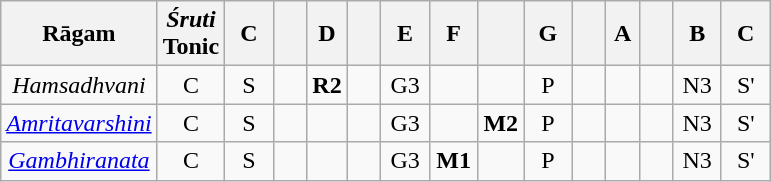<table class="wikitable" style="text-align:center">
<tr>
<th>Rāgam</th>
<th><em>Śruti</em><br>Tonic</th>
<th>C</th>
<th></th>
<th>D</th>
<th></th>
<th>E</th>
<th>F</th>
<th></th>
<th>G</th>
<th></th>
<th>A</th>
<th></th>
<th>B</th>
<th>C</th>
</tr>
<tr>
<td><em>Hamsadhvani</em></td>
<td>C</td>
<td>S</td>
<td></td>
<td><strong>R2</strong></td>
<td></td>
<td>G3</td>
<td></td>
<td></td>
<td>P</td>
<td></td>
<td></td>
<td></td>
<td>N3</td>
<td>S'</td>
</tr>
<tr>
<td><em><a href='#'>Amritavarshini</a></em></td>
<td>C</td>
<td>S</td>
<td></td>
<td></td>
<td></td>
<td>G3</td>
<td></td>
<td><strong>M2</strong></td>
<td>P</td>
<td></td>
<td></td>
<td></td>
<td>N3</td>
<td>S'</td>
</tr>
<tr>
<td><em><a href='#'>Gambhiranata</a></em></td>
<td>C</td>
<td width="25px">S</td>
<td width="15px"></td>
<td width="15px"></td>
<td width="15px"></td>
<td width="25px">G3</td>
<td width="25px"><strong>M1</strong></td>
<td width="15px"></td>
<td width="25px">P</td>
<td width="15px"></td>
<td width="15px"></td>
<td width="15px"></td>
<td width="25px">N3</td>
<td width="25px">S'</td>
</tr>
</table>
